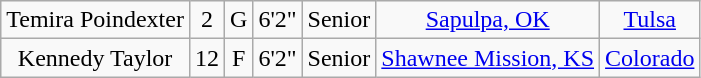<table class="wikitable sortable" style="text-align: center">
<tr>
<td>Temira Poindexter</td>
<td>2</td>
<td>G</td>
<td>6'2"</td>
<td>Senior</td>
<td><a href='#'>Sapulpa, OK</a></td>
<td><a href='#'>Tulsa</a></td>
</tr>
<tr>
<td>Kennedy Taylor</td>
<td>12</td>
<td>F</td>
<td>6'2"</td>
<td>Senior</td>
<td><a href='#'>Shawnee Mission, KS</a></td>
<td><a href='#'>Colorado</a></td>
</tr>
</table>
